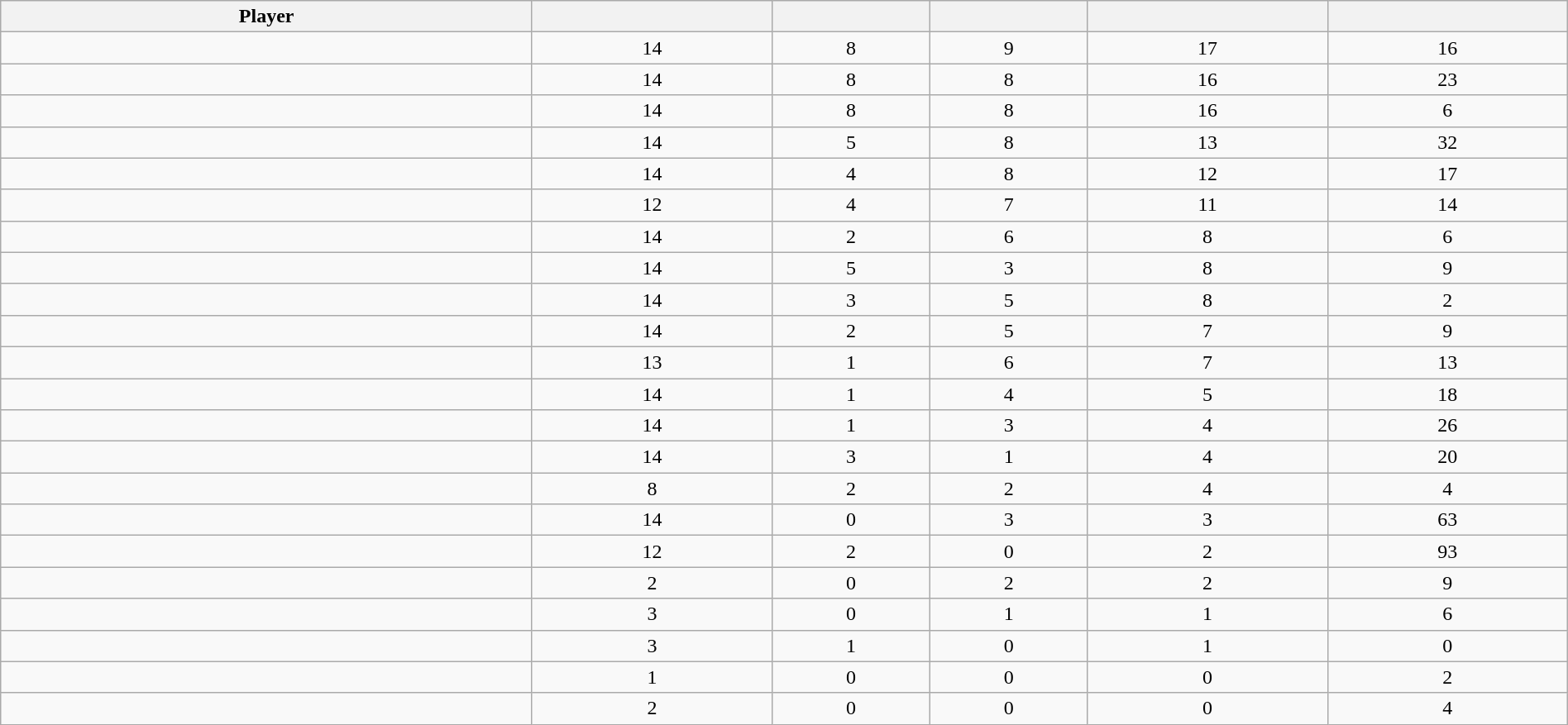<table class="wikitable sortable" style="width:100%;">
<tr align=center>
<th>Player</th>
<th></th>
<th></th>
<th></th>
<th></th>
<th></th>
</tr>
<tr align=center>
<td></td>
<td>14</td>
<td>8</td>
<td>9</td>
<td>17</td>
<td>16</td>
</tr>
<tr align=center>
<td></td>
<td>14</td>
<td>8</td>
<td>8</td>
<td>16</td>
<td>23</td>
</tr>
<tr align=center>
<td></td>
<td>14</td>
<td>8</td>
<td>8</td>
<td>16</td>
<td>6</td>
</tr>
<tr align=center>
<td></td>
<td>14</td>
<td>5</td>
<td>8</td>
<td>13</td>
<td>32</td>
</tr>
<tr align=center>
<td></td>
<td>14</td>
<td>4</td>
<td>8</td>
<td>12</td>
<td>17</td>
</tr>
<tr align=center>
<td></td>
<td>12</td>
<td>4</td>
<td>7</td>
<td>11</td>
<td>14</td>
</tr>
<tr align=center>
<td></td>
<td>14</td>
<td>2</td>
<td>6</td>
<td>8</td>
<td>6</td>
</tr>
<tr align=center>
<td></td>
<td>14</td>
<td>5</td>
<td>3</td>
<td>8</td>
<td>9</td>
</tr>
<tr align=center>
<td></td>
<td>14</td>
<td>3</td>
<td>5</td>
<td>8</td>
<td>2</td>
</tr>
<tr align=center>
<td></td>
<td>14</td>
<td>2</td>
<td>5</td>
<td>7</td>
<td>9</td>
</tr>
<tr align=center>
<td></td>
<td>13</td>
<td>1</td>
<td>6</td>
<td>7</td>
<td>13</td>
</tr>
<tr align=center>
<td></td>
<td>14</td>
<td>1</td>
<td>4</td>
<td>5</td>
<td>18</td>
</tr>
<tr align=center>
<td></td>
<td>14</td>
<td>1</td>
<td>3</td>
<td>4</td>
<td>26</td>
</tr>
<tr align=center>
<td></td>
<td>14</td>
<td>3</td>
<td>1</td>
<td>4</td>
<td>20</td>
</tr>
<tr align=center>
<td></td>
<td>8</td>
<td>2</td>
<td>2</td>
<td>4</td>
<td>4</td>
</tr>
<tr align=center>
<td></td>
<td>14</td>
<td>0</td>
<td>3</td>
<td>3</td>
<td>63</td>
</tr>
<tr align=center>
<td></td>
<td>12</td>
<td>2</td>
<td>0</td>
<td>2</td>
<td>93</td>
</tr>
<tr align=center>
<td></td>
<td>2</td>
<td>0</td>
<td>2</td>
<td>2</td>
<td>9</td>
</tr>
<tr align=center>
<td></td>
<td>3</td>
<td>0</td>
<td>1</td>
<td>1</td>
<td>6</td>
</tr>
<tr align=center>
<td></td>
<td>3</td>
<td>1</td>
<td>0</td>
<td>1</td>
<td>0</td>
</tr>
<tr align=center>
<td></td>
<td>1</td>
<td>0</td>
<td>0</td>
<td>0</td>
<td>2</td>
</tr>
<tr align=center>
<td></td>
<td>2</td>
<td>0</td>
<td>0</td>
<td>0</td>
<td>4</td>
</tr>
</table>
